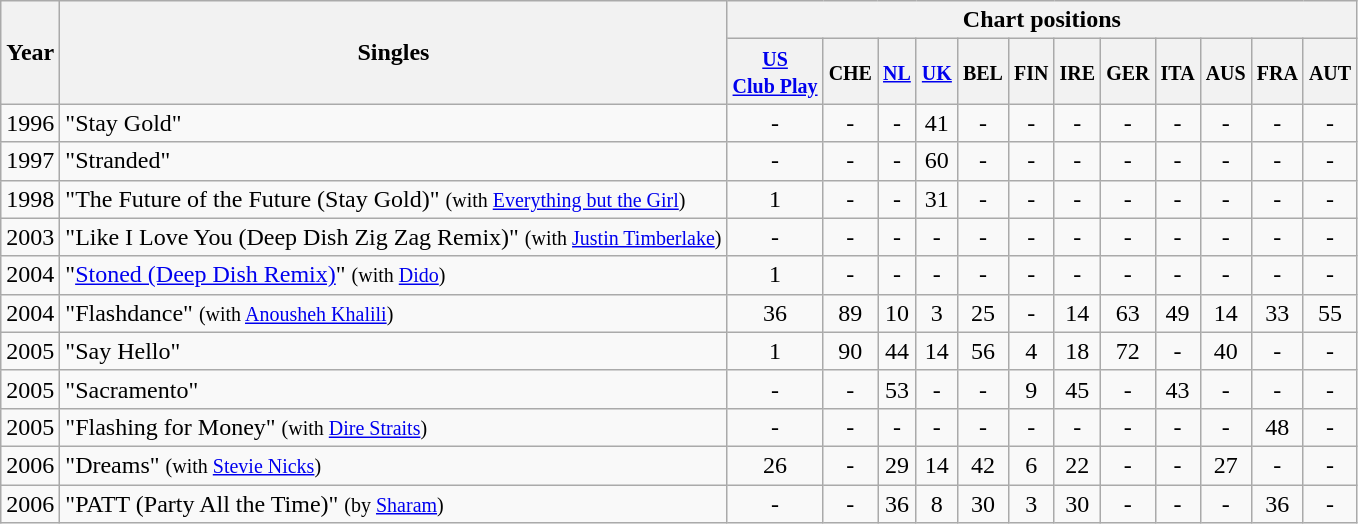<table class="wikitable">
<tr>
<th rowspan="2">Year</th>
<th rowspan="2">Singles</th>
<th colspan="12">Chart positions</th>
</tr>
<tr>
<th><small><a href='#'>US<br>Club Play</a></small></th>
<th><small>CHE</small></th>
<th><small><a href='#'>NL</a></small></th>
<th><small><a href='#'>UK</a></small></th>
<th><small>BEL</small></th>
<th><small>FIN</small></th>
<th><small>IRE</small></th>
<th><small>GER</small></th>
<th><small>ITA</small></th>
<th><small>AUS</small></th>
<th><small>FRA</small></th>
<th><small>AUT</small></th>
</tr>
<tr>
<td>1996</td>
<td>"Stay Gold"</td>
<td style="text-align:center;">-</td>
<td style="text-align:center;">-</td>
<td style="text-align:center;">-</td>
<td style="text-align:center;">41</td>
<td style="text-align:center;">-</td>
<td style="text-align:center;">-</td>
<td style="text-align:center;">-</td>
<td style="text-align:center;">-</td>
<td style="text-align:center;">-</td>
<td style="text-align:center;">-</td>
<td style="text-align:center;">-</td>
<td style="text-align:center;">-</td>
</tr>
<tr>
<td>1997</td>
<td>"Stranded"</td>
<td style="text-align:center;">-</td>
<td style="text-align:center;">-</td>
<td style="text-align:center;">-</td>
<td style="text-align:center;">60</td>
<td style="text-align:center;">-</td>
<td style="text-align:center;">-</td>
<td style="text-align:center;">-</td>
<td style="text-align:center;">-</td>
<td style="text-align:center;">-</td>
<td style="text-align:center;">-</td>
<td style="text-align:center;">-</td>
<td style="text-align:center;">-</td>
</tr>
<tr>
<td>1998</td>
<td>"The Future of the Future (Stay Gold)" <small>(with <a href='#'>Everything but the Girl</a>)</small></td>
<td style="text-align:center;">1</td>
<td style="text-align:center;">-</td>
<td style="text-align:center;">-</td>
<td style="text-align:center;">31</td>
<td style="text-align:center;">-</td>
<td style="text-align:center;">-</td>
<td style="text-align:center;">-</td>
<td style="text-align:center;">-</td>
<td style="text-align:center;">-</td>
<td style="text-align:center;">-</td>
<td style="text-align:center;">-</td>
<td style="text-align:center;">-</td>
</tr>
<tr>
<td>2003</td>
<td>"Like I Love You (Deep Dish Zig Zag Remix)" <small>(with <a href='#'>Justin Timberlake</a>)</small></td>
<td style="text-align:center;">-</td>
<td style="text-align:center;">-</td>
<td style="text-align:center;">-</td>
<td style="text-align:center;">-</td>
<td style="text-align:center;">-</td>
<td style="text-align:center;">-</td>
<td style="text-align:center;">-</td>
<td style="text-align:center;">-</td>
<td style="text-align:center;">-</td>
<td style="text-align:center;">-</td>
<td style="text-align:center;">-</td>
<td style="text-align:center;">-</td>
</tr>
<tr>
<td>2004</td>
<td>"<a href='#'>Stoned (Deep Dish Remix)</a>" <small>(with <a href='#'>Dido</a>)</small></td>
<td style="text-align:center;">1</td>
<td style="text-align:center;">-</td>
<td style="text-align:center;">-</td>
<td style="text-align:center;">-</td>
<td style="text-align:center;">-</td>
<td style="text-align:center;">-</td>
<td style="text-align:center;">-</td>
<td style="text-align:center;">-</td>
<td style="text-align:center;">-</td>
<td style="text-align:center;">-</td>
<td style="text-align:center;">-</td>
<td style="text-align:center;">-</td>
</tr>
<tr>
<td>2004</td>
<td>"Flashdance" <small>(with <a href='#'>Anousheh Khalili</a>)</small></td>
<td style="text-align:center;">36</td>
<td style="text-align:center;">89</td>
<td style="text-align:center;">10</td>
<td style="text-align:center;">3</td>
<td style="text-align:center;">25</td>
<td style="text-align:center;">-</td>
<td style="text-align:center;">14</td>
<td style="text-align:center;">63</td>
<td style="text-align:center;">49</td>
<td style="text-align:center;">14</td>
<td style="text-align:center;">33</td>
<td style="text-align:center;">55</td>
</tr>
<tr>
<td>2005</td>
<td>"Say Hello"</td>
<td style="text-align:center;">1</td>
<td style="text-align:center;">90</td>
<td style="text-align:center;">44</td>
<td style="text-align:center;">14</td>
<td style="text-align:center;">56</td>
<td style="text-align:center;">4</td>
<td style="text-align:center;">18</td>
<td style="text-align:center;">72</td>
<td style="text-align:center;">-</td>
<td style="text-align:center;">40</td>
<td style="text-align:center;">-</td>
<td style="text-align:center;">-</td>
</tr>
<tr>
<td>2005</td>
<td>"Sacramento"</td>
<td style="text-align:center;">-</td>
<td style="text-align:center;">-</td>
<td style="text-align:center;">53</td>
<td style="text-align:center;">-</td>
<td style="text-align:center;">-</td>
<td style="text-align:center;">9</td>
<td style="text-align:center;">45</td>
<td style="text-align:center;">-</td>
<td style="text-align:center;">43</td>
<td style="text-align:center;">-</td>
<td style="text-align:center;">-</td>
<td style="text-align:center;">-</td>
</tr>
<tr>
<td>2005</td>
<td>"Flashing for Money" <small>(with <a href='#'>Dire Straits</a>)</small></td>
<td style="text-align:center;">-</td>
<td style="text-align:center;">-</td>
<td style="text-align:center;">-</td>
<td style="text-align:center;">-</td>
<td style="text-align:center;">-</td>
<td style="text-align:center;">-</td>
<td style="text-align:center;">-</td>
<td style="text-align:center;">-</td>
<td style="text-align:center;">-</td>
<td style="text-align:center;">-</td>
<td style="text-align:center;">48</td>
<td style="text-align:center;">-</td>
</tr>
<tr>
<td>2006</td>
<td>"Dreams" <small>(with <a href='#'>Stevie Nicks</a>)</small></td>
<td style="text-align:center;">26</td>
<td style="text-align:center;">-</td>
<td style="text-align:center;">29</td>
<td style="text-align:center;">14</td>
<td style="text-align:center;">42</td>
<td style="text-align:center;">6</td>
<td style="text-align:center;">22</td>
<td style="text-align:center;">-</td>
<td style="text-align:center;">-</td>
<td style="text-align:center;">27</td>
<td style="text-align:center;">-</td>
<td style="text-align:center;">-</td>
</tr>
<tr>
<td>2006</td>
<td>"PATT (Party All the Time)" <small>(by <a href='#'>Sharam</a>)</small></td>
<td style="text-align:center;">-</td>
<td style="text-align:center;">-</td>
<td style="text-align:center;">36</td>
<td style="text-align:center;">8</td>
<td style="text-align:center;">30</td>
<td style="text-align:center;">3</td>
<td style="text-align:center;">30</td>
<td style="text-align:center;">-</td>
<td style="text-align:center;">-</td>
<td style="text-align:center;">-</td>
<td style="text-align:center;">36</td>
<td style="text-align:center;">-</td>
</tr>
</table>
